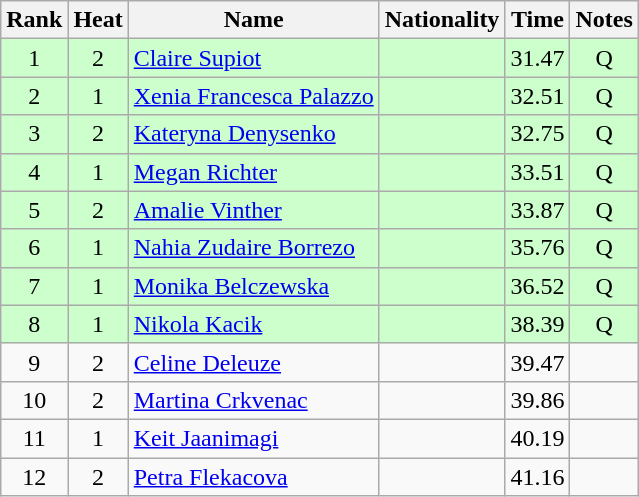<table class="wikitable sortable" style="text-align:center">
<tr>
<th>Rank</th>
<th>Heat</th>
<th>Name</th>
<th>Nationality</th>
<th>Time</th>
<th>Notes</th>
</tr>
<tr bgcolor=ccffcc>
<td>1</td>
<td>2</td>
<td align=left><a href='#'>Claire Supiot</a></td>
<td align=left></td>
<td>31.47</td>
<td>Q</td>
</tr>
<tr bgcolor=ccffcc>
<td>2</td>
<td>1</td>
<td align=left><a href='#'>Xenia Francesca Palazzo</a></td>
<td align=left></td>
<td>32.51</td>
<td>Q</td>
</tr>
<tr bgcolor=ccffcc>
<td>3</td>
<td>2</td>
<td align=left><a href='#'>Kateryna Denysenko</a></td>
<td align=left></td>
<td>32.75</td>
<td>Q</td>
</tr>
<tr bgcolor=ccffcc>
<td>4</td>
<td>1</td>
<td align=left><a href='#'>Megan Richter</a></td>
<td align=left></td>
<td>33.51</td>
<td>Q</td>
</tr>
<tr bgcolor=ccffcc>
<td>5</td>
<td>2</td>
<td align=left><a href='#'>Amalie Vinther</a></td>
<td align=left></td>
<td>33.87</td>
<td>Q</td>
</tr>
<tr bgcolor=ccffcc>
<td>6</td>
<td>1</td>
<td align=left><a href='#'>Nahia Zudaire Borrezo</a></td>
<td align=left></td>
<td>35.76</td>
<td>Q</td>
</tr>
<tr bgcolor=ccffcc>
<td>7</td>
<td>1</td>
<td align=left><a href='#'>Monika Belczewska</a></td>
<td align=left></td>
<td>36.52</td>
<td>Q</td>
</tr>
<tr bgcolor=ccffcc>
<td>8</td>
<td>1</td>
<td align=left><a href='#'>Nikola Kacik</a></td>
<td align=left></td>
<td>38.39</td>
<td>Q</td>
</tr>
<tr>
<td>9</td>
<td>2</td>
<td align=left><a href='#'>Celine Deleuze</a></td>
<td align=left></td>
<td>39.47</td>
<td></td>
</tr>
<tr>
<td>10</td>
<td>2</td>
<td align=left><a href='#'>Martina Crkvenac</a></td>
<td align=left></td>
<td>39.86</td>
<td></td>
</tr>
<tr>
<td>11</td>
<td>1</td>
<td align=left><a href='#'>Keit Jaanimagi</a></td>
<td align=left></td>
<td>40.19</td>
<td></td>
</tr>
<tr>
<td>12</td>
<td>2</td>
<td align=left><a href='#'>Petra Flekacova</a></td>
<td align=left></td>
<td>41.16</td>
<td></td>
</tr>
</table>
